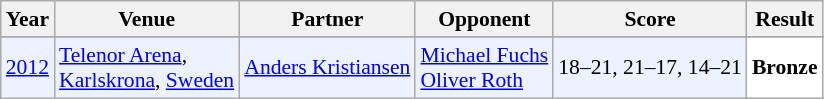<table class="sortable wikitable" style="font-size: 90%;">
<tr>
<th>Year</th>
<th>Venue</th>
<th>Partner</th>
<th>Opponent</th>
<th>Score</th>
<th>Result</th>
</tr>
<tr>
</tr>
<tr style="background:#ECF2FF">
<td align="center"><a href='#'>2012</a></td>
<td align="left"><a href='#'>Telenor Arena</a>,<br><a href='#'>Karlskrona</a>, <a href='#'>Sweden</a></td>
<td align="left"> <a href='#'>Anders Kristiansen</a></td>
<td align="left"> <a href='#'>Michael Fuchs</a><br> <a href='#'>Oliver Roth</a></td>
<td align="left">18–21, 21–17, 14–21</td>
<td style="text-align:left; background:white"> <strong>Bronze</strong></td>
</tr>
</table>
